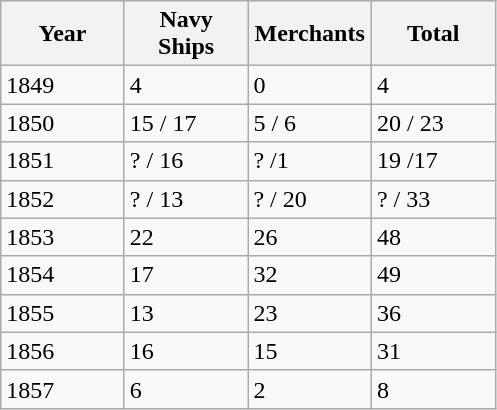<table class="wikitable floatright">
<tr>
<th width="75">Year</th>
<th width="75">Navy Ships</th>
<th width="75">Merchants</th>
<th width="75">Total</th>
</tr>
<tr>
<td>1849</td>
<td>4</td>
<td>0</td>
<td>4</td>
</tr>
<tr>
<td>1850</td>
<td>15 / 17</td>
<td>5 / 6</td>
<td>20 / 23</td>
</tr>
<tr>
<td>1851</td>
<td>? / 16</td>
<td>? /1</td>
<td>19 /17</td>
</tr>
<tr>
<td>1852</td>
<td>? / 13</td>
<td>? / 20</td>
<td>? / 33</td>
</tr>
<tr>
<td>1853</td>
<td>22</td>
<td>26</td>
<td>48</td>
</tr>
<tr>
<td>1854</td>
<td>17</td>
<td>32</td>
<td>49</td>
</tr>
<tr>
<td>1855</td>
<td>13</td>
<td>23</td>
<td>36</td>
</tr>
<tr>
<td>1856</td>
<td>16</td>
<td>15</td>
<td>31</td>
</tr>
<tr>
<td>1857</td>
<td>6</td>
<td>2</td>
<td>8</td>
</tr>
</table>
